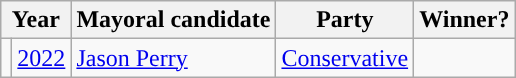<table class="wikitable">
<tr>
<th colspan="2">Year</th>
<th>Mayoral candidate</th>
<th>Party</th>
<th>Winner?</th>
</tr>
<tr>
<td style="background-color: "></td>
<td><a href='#'>2022</a></td>
<td><a href='#'>Jason Perry</a></td>
<td><a href='#'>Conservative</a></td>
<td></td>
</tr>
</table>
